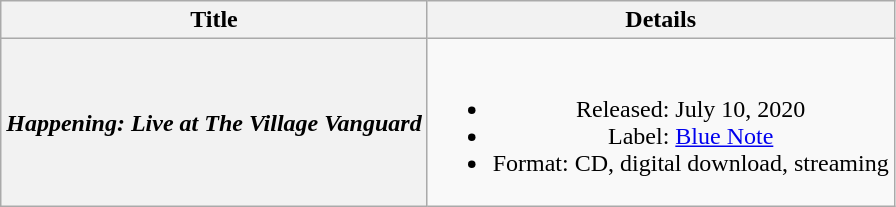<table class="wikitable plainrowheaders" style="text-align:center;">
<tr>
<th scope="col">Title</th>
<th scope="col">Details</th>
</tr>
<tr>
<th scope="row"><em>Happening: Live at The Village Vanguard</em></th>
<td><br><ul><li>Released: July 10, 2020</li><li>Label: <a href='#'>Blue Note</a></li><li>Format: CD, digital download, streaming</li></ul></td>
</tr>
</table>
